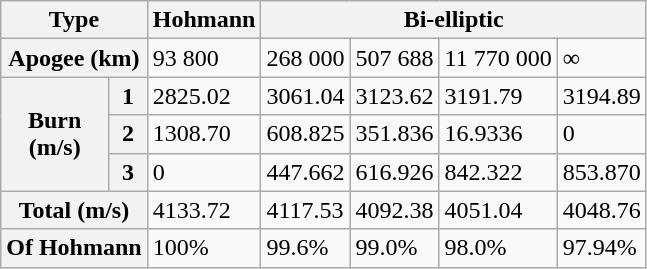<table class='wikitable'>
<tr>
<th colspan=2>Type</th>
<th>Hohmann</th>
<th colspan=4>Bi-elliptic</th>
</tr>
<tr>
<th colspan=2>Apogee (km)</th>
<td>93 800</td>
<td>268 000</td>
<td>507 688</td>
<td>11 770 000</td>
<td>∞ </td>
</tr>
<tr>
<th rowspan=3>Burn<br>(m/s)</th>
<th>1</th>
<td> 2825.02</td>
<td> 3061.04</td>
<td> 3123.62</td>
<td> 3191.79</td>
<td> 3194.89</td>
</tr>
<tr>
<th>2</th>
<td> 1308.70</td>
<td> 608.825</td>
<td> 351.836</td>
<td> 16.9336</td>
<td> 0</td>
</tr>
<tr>
<th>3</th>
<td> 0</td>
<td> 447.662</td>
<td> 616.926</td>
<td> 842.322</td>
<td> 853.870</td>
</tr>
<tr>
<th colspan=2>Total (m/s)</th>
<td>4133.72</td>
<td>4117.53</td>
<td>4092.38</td>
<td>4051.04</td>
<td>4048.76</td>
</tr>
<tr>
<th colspan=2>Of Hohmann</th>
<td>100%</td>
<td>99.6%</td>
<td>99.0%</td>
<td>98.0%</td>
<td>97.94%</td>
</tr>
</table>
